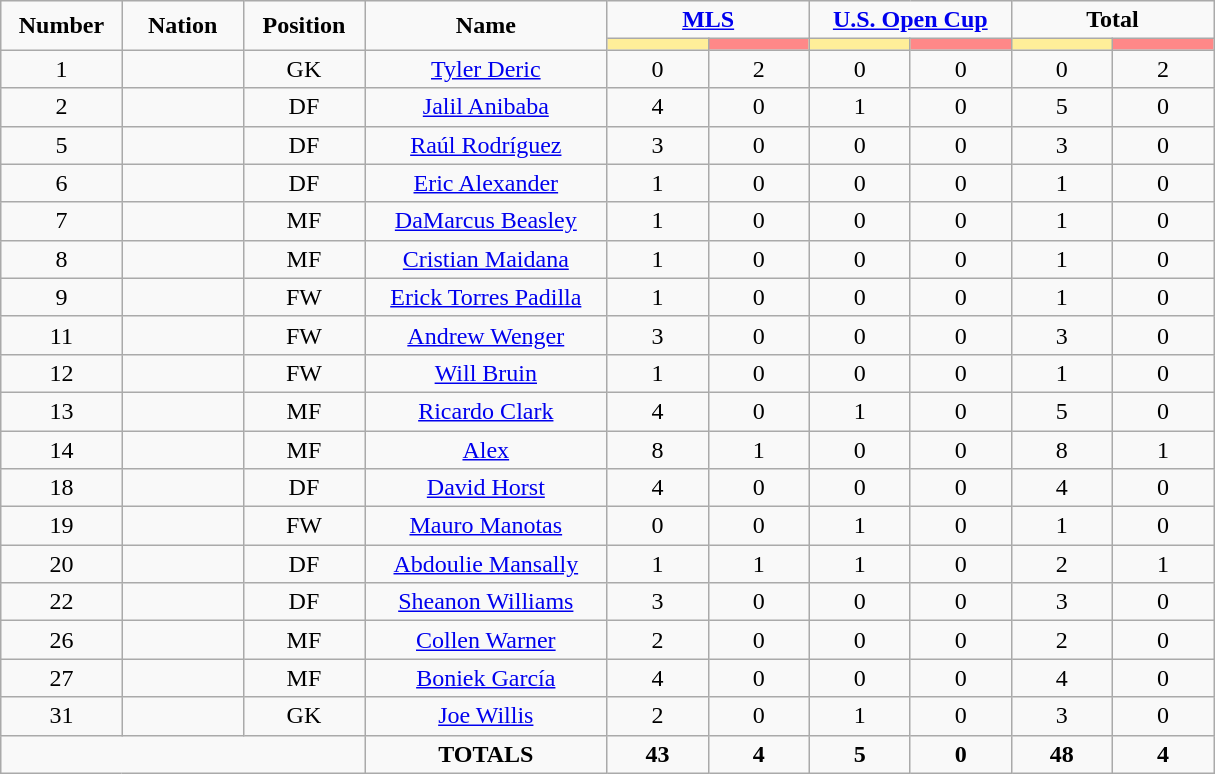<table class="wikitable" style="font-size: 100%; text-align: center;">
<tr>
<td rowspan="2" width="10%" align="center"><strong>Number</strong></td>
<td rowspan="2" width="10%" align="center"><strong>Nation</strong></td>
<td rowspan="2" width="10%" align="center"><strong>Position</strong></td>
<td rowspan="2" width="20%" align="center"><strong>Name</strong></td>
<td colspan="2" align="center"><strong><a href='#'>MLS</a></strong></td>
<td colspan="2" align="center"><strong><a href='#'>U.S. Open Cup</a></strong></td>
<td colspan="2" align="center"><strong>Total</strong></td>
</tr>
<tr>
<th width=60 style="background: #FFEE99"></th>
<th width=60 style="background: #FF8888"></th>
<th width=60 style="background: #FFEE99"></th>
<th width=60 style="background: #FF8888"></th>
<th width=60 style="background: #FFEE99"></th>
<th width=60 style="background: #FF8888"></th>
</tr>
<tr>
<td>1</td>
<td></td>
<td>GK</td>
<td><a href='#'>Tyler Deric</a></td>
<td>0</td>
<td>2</td>
<td>0</td>
<td>0</td>
<td>0</td>
<td>2</td>
</tr>
<tr>
<td>2</td>
<td></td>
<td>DF</td>
<td><a href='#'>Jalil Anibaba</a></td>
<td>4</td>
<td>0</td>
<td>1</td>
<td>0</td>
<td>5</td>
<td>0</td>
</tr>
<tr>
<td>5</td>
<td></td>
<td>DF</td>
<td><a href='#'>Raúl Rodríguez</a></td>
<td>3</td>
<td>0</td>
<td>0</td>
<td>0</td>
<td>3</td>
<td>0</td>
</tr>
<tr>
<td>6</td>
<td></td>
<td>DF</td>
<td><a href='#'>Eric Alexander</a></td>
<td>1</td>
<td>0</td>
<td>0</td>
<td>0</td>
<td>1</td>
<td>0</td>
</tr>
<tr>
<td>7</td>
<td></td>
<td>MF</td>
<td><a href='#'>DaMarcus Beasley</a></td>
<td>1</td>
<td>0</td>
<td>0</td>
<td>0</td>
<td>1</td>
<td>0</td>
</tr>
<tr>
<td>8</td>
<td></td>
<td>MF</td>
<td><a href='#'>Cristian Maidana</a></td>
<td>1</td>
<td>0</td>
<td>0</td>
<td>0</td>
<td>1</td>
<td>0</td>
</tr>
<tr>
<td>9</td>
<td></td>
<td>FW</td>
<td><a href='#'>Erick Torres Padilla</a></td>
<td>1</td>
<td>0</td>
<td>0</td>
<td>0</td>
<td>1</td>
<td>0</td>
</tr>
<tr>
<td>11</td>
<td></td>
<td>FW</td>
<td><a href='#'>Andrew Wenger</a></td>
<td>3</td>
<td>0</td>
<td>0</td>
<td>0</td>
<td>3</td>
<td>0</td>
</tr>
<tr>
<td>12</td>
<td></td>
<td>FW</td>
<td><a href='#'>Will Bruin</a></td>
<td>1</td>
<td>0</td>
<td>0</td>
<td>0</td>
<td>1</td>
<td>0</td>
</tr>
<tr>
<td>13</td>
<td></td>
<td>MF</td>
<td><a href='#'>Ricardo Clark</a></td>
<td>4</td>
<td>0</td>
<td>1</td>
<td>0</td>
<td>5</td>
<td>0</td>
</tr>
<tr>
<td>14</td>
<td></td>
<td>MF</td>
<td><a href='#'>Alex</a></td>
<td>8</td>
<td>1</td>
<td>0</td>
<td>0</td>
<td>8</td>
<td>1</td>
</tr>
<tr>
<td>18</td>
<td></td>
<td>DF</td>
<td><a href='#'>David Horst</a></td>
<td>4</td>
<td>0</td>
<td>0</td>
<td>0</td>
<td>4</td>
<td>0</td>
</tr>
<tr>
<td>19</td>
<td></td>
<td>FW</td>
<td><a href='#'>Mauro Manotas</a></td>
<td>0</td>
<td>0</td>
<td>1</td>
<td>0</td>
<td>1</td>
<td>0</td>
</tr>
<tr>
<td>20</td>
<td></td>
<td>DF</td>
<td><a href='#'>Abdoulie Mansally</a></td>
<td>1</td>
<td>1</td>
<td>1</td>
<td>0</td>
<td>2</td>
<td>1</td>
</tr>
<tr>
<td>22</td>
<td></td>
<td>DF</td>
<td><a href='#'>Sheanon Williams</a></td>
<td>3</td>
<td>0</td>
<td>0</td>
<td>0</td>
<td>3</td>
<td>0</td>
</tr>
<tr>
<td>26</td>
<td></td>
<td>MF</td>
<td><a href='#'>Collen Warner</a></td>
<td>2</td>
<td>0</td>
<td>0</td>
<td>0</td>
<td>2</td>
<td>0</td>
</tr>
<tr>
<td>27</td>
<td></td>
<td>MF</td>
<td><a href='#'>Boniek García</a></td>
<td>4</td>
<td>0</td>
<td>0</td>
<td>0</td>
<td>4</td>
<td>0</td>
</tr>
<tr>
<td>31</td>
<td></td>
<td>GK</td>
<td><a href='#'>Joe Willis</a></td>
<td>2</td>
<td>0</td>
<td>1</td>
<td>0</td>
<td>3</td>
<td>0</td>
</tr>
<tr>
<td colspan="3"></td>
<td><strong>TOTALS</strong></td>
<td><strong>43</strong></td>
<td><strong>4</strong></td>
<td><strong>5</strong></td>
<td><strong>0</strong></td>
<td><strong>48</strong></td>
<td><strong>4</strong></td>
</tr>
</table>
